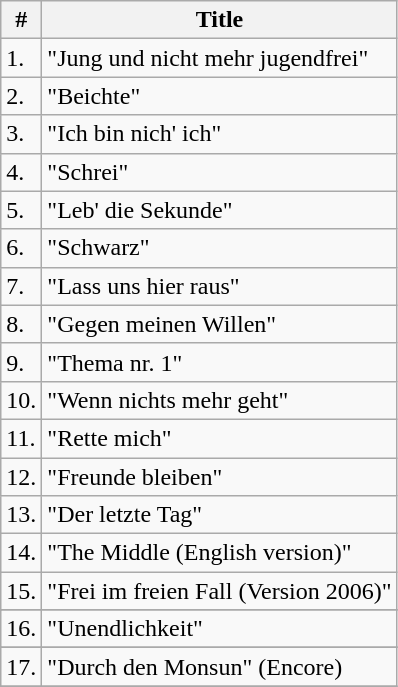<table class="wikitable">
<tr>
<th>#</th>
<th>Title</th>
</tr>
<tr>
<td>1.</td>
<td>"Jung und nicht mehr jugendfrei"</td>
</tr>
<tr>
<td>2.</td>
<td>"Beichte"</td>
</tr>
<tr>
<td>3.</td>
<td>"Ich bin nich' ich"</td>
</tr>
<tr>
<td>4.</td>
<td>"Schrei"</td>
</tr>
<tr>
<td>5.</td>
<td>"Leb' die Sekunde"</td>
</tr>
<tr>
<td>6.</td>
<td>"Schwarz"</td>
</tr>
<tr>
<td>7.</td>
<td>"Lass uns hier raus"</td>
</tr>
<tr>
<td>8.</td>
<td>"Gegen meinen Willen"</td>
</tr>
<tr>
<td>9.</td>
<td>"Thema nr. 1"</td>
</tr>
<tr>
<td>10.</td>
<td>"Wenn nichts mehr geht"</td>
</tr>
<tr>
<td>11.</td>
<td>"Rette mich"</td>
</tr>
<tr>
<td>12.</td>
<td>"Freunde bleiben"</td>
</tr>
<tr>
<td>13.</td>
<td>"Der letzte Tag"</td>
</tr>
<tr>
<td>14.</td>
<td>"The Middle (English version)"</td>
</tr>
<tr>
<td>15.</td>
<td>"Frei im freien Fall (Version 2006)"</td>
</tr>
<tr solo guitar>
</tr>
<tr>
<td>16.</td>
<td>"Unendlichkeit"</td>
</tr>
<tr solo drum>
</tr>
<tr>
<td>17.</td>
<td>"Durch den Monsun" (Encore)</td>
</tr>
<tr>
</tr>
</table>
